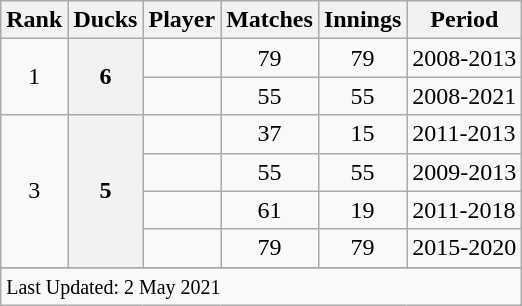<table class="wikitable">
<tr>
<th>Rank</th>
<th>Ducks</th>
<th>Player</th>
<th>Matches</th>
<th>Innings</th>
<th>Period</th>
</tr>
<tr>
<td align=center rowspan=2>1</td>
<th scope=row style=text-align:center; rowspan=2>6</th>
<td></td>
<td align=center>79</td>
<td align=center>79</td>
<td>2008-2013</td>
</tr>
<tr>
<td></td>
<td align=center>55</td>
<td align=center>55</td>
<td>2008-2021</td>
</tr>
<tr>
<td align=center rowspan=4>3</td>
<th scope=row style=text-align:center; rowspan=4>5</th>
<td></td>
<td align=center>37</td>
<td align=center>15</td>
<td>2011-2013</td>
</tr>
<tr>
<td></td>
<td align=center>55</td>
<td align=center>55</td>
<td>2009-2013</td>
</tr>
<tr>
<td></td>
<td align=center>61</td>
<td align=center>19</td>
<td>2011-2018</td>
</tr>
<tr>
<td></td>
<td align=center>79</td>
<td align=center>79</td>
<td>2015-2020</td>
</tr>
<tr>
</tr>
<tr class=sortbottom>
<td colspan=6><small>Last Updated: 2 May 2021</small></td>
</tr>
</table>
